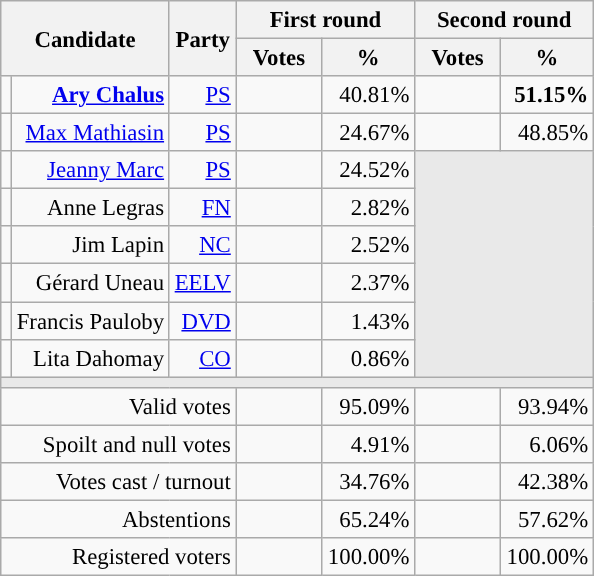<table class="wikitable" style="text-align:right;font-size:95%;">
<tr>
<th rowspan=2 colspan=2>Candidate</th>
<th rowspan=2 colspan=1>Party</th>
<th colspan=2>First round</th>
<th colspan=2>Second round</th>
</tr>
<tr>
<th style="width:50px;">Votes</th>
<th style="width:55px;">%</th>
<th style="width:50px;">Votes</th>
<th style="width:55px;">%</th>
</tr>
<tr>
<td style="color:inherit;background-color:"></td>
<td><strong><a href='#'>Ary Chalus</a></strong></td>
<td><a href='#'>PS</a></td>
<td></td>
<td>40.81%</td>
<td><strong></strong></td>
<td><strong>51.15%</strong></td>
</tr>
<tr>
<td style="color:inherit;background-color:"></td>
<td><a href='#'>Max Mathiasin</a></td>
<td><a href='#'>PS</a></td>
<td></td>
<td>24.67%</td>
<td></td>
<td>48.85%</td>
</tr>
<tr>
<td style="color:inherit;background-color:"></td>
<td><a href='#'>Jeanny Marc</a></td>
<td><a href='#'>PS</a></td>
<td></td>
<td>24.52%</td>
<td colspan=7 rowspan=6 style="background-color:#E9E9E9;"></td>
</tr>
<tr>
<td style="color:inherit;background-color:"></td>
<td>Anne Legras</td>
<td><a href='#'>FN</a></td>
<td></td>
<td>2.82%</td>
</tr>
<tr>
<td style="color:inherit;background-color:"></td>
<td>Jim Lapin</td>
<td><a href='#'>NC</a></td>
<td></td>
<td>2.52%</td>
</tr>
<tr>
<td style="color:inherit;background-color:"></td>
<td>Gérard Uneau</td>
<td><a href='#'>EELV</a></td>
<td></td>
<td>2.37%</td>
</tr>
<tr>
<td style="color:inherit;background-color:"></td>
<td>Francis Pauloby</td>
<td><a href='#'>DVD</a></td>
<td></td>
<td>1.43%</td>
</tr>
<tr>
<td style="color:inherit;background-color:"></td>
<td>Lita Dahomay</td>
<td><a href='#'>CO</a></td>
<td></td>
<td>0.86%</td>
</tr>
<tr>
<td colspan=7 style="background-color:#E9E9E9;"></td>
</tr>
<tr>
<td colspan=3>Valid votes</td>
<td></td>
<td>95.09%</td>
<td></td>
<td>93.94%</td>
</tr>
<tr>
<td colspan=3>Spoilt and null votes</td>
<td></td>
<td>4.91%</td>
<td></td>
<td>6.06%</td>
</tr>
<tr>
<td colspan=3>Votes cast / turnout</td>
<td></td>
<td>34.76%</td>
<td></td>
<td>42.38%</td>
</tr>
<tr>
<td colspan=3>Abstentions</td>
<td></td>
<td>65.24%</td>
<td></td>
<td>57.62%</td>
</tr>
<tr>
<td colspan=3>Registered voters</td>
<td></td>
<td>100.00%</td>
<td></td>
<td>100.00%</td>
</tr>
</table>
